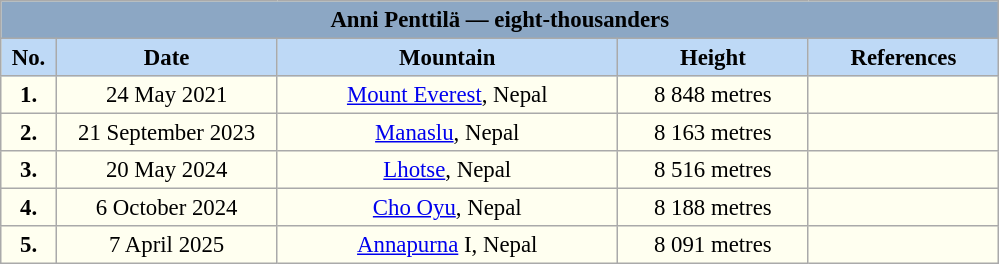<table class="wikitable" style="font-size:95%; text-align:center; background:#FFFFF0">
<tr>
<td style="background:#8CA7C4;" colspan=5><strong>Anni Penttilä — eight-thousanders</strong></td>
</tr>
<tr>
<th width=30 style=background:#BED9F6>No.</th>
<th width=140 style=background:#BED9F6>Date</th>
<th width=220 style=background:#BED9F6>Mountain</th>
<th width=120 style=background:#BED9F6>Height</th>
<th width=120 style=background:#BED9F6>References</th>
</tr>
<tr>
<td><strong>1.</strong></td>
<td>24 May 2021</td>
<td><a href='#'>Mount Everest</a>, Nepal</td>
<td>8 848 metres</td>
<td></td>
</tr>
<tr>
<td><strong>2.</strong></td>
<td>21 September 2023</td>
<td><a href='#'>Manaslu</a>, Nepal</td>
<td>8 163 metres</td>
<td></td>
</tr>
<tr>
<td><strong>3.</strong></td>
<td>20 May 2024</td>
<td><a href='#'>Lhotse</a>, Nepal</td>
<td>8 516 metres</td>
<td></td>
</tr>
<tr>
<td><strong>4.</strong></td>
<td>6 October 2024</td>
<td><a href='#'>Cho Oyu</a>, Nepal</td>
<td>8 188 metres</td>
<td></td>
</tr>
<tr>
<td><strong>5.</strong></td>
<td>7 April 2025</td>
<td><a href='#'>Annapurna</a> I, Nepal</td>
<td>8 091 metres</td>
<td></td>
</tr>
</table>
